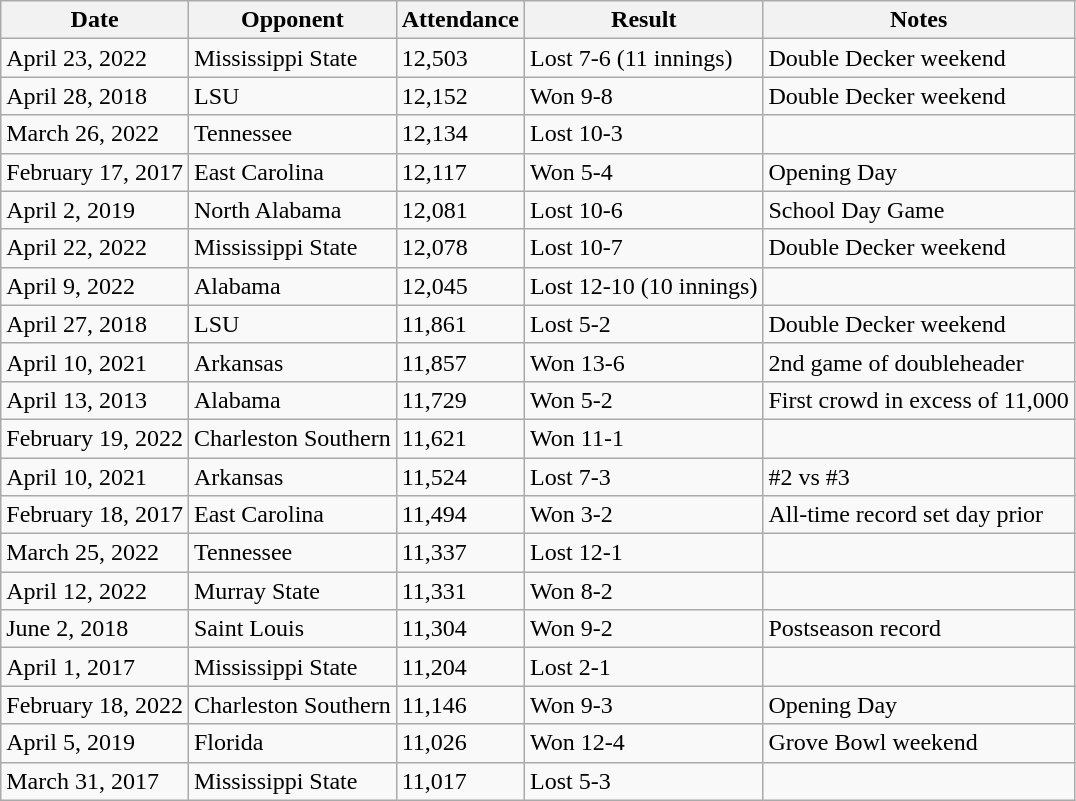<table class="wikitable">
<tr>
<th>Date</th>
<th>Opponent</th>
<th>Attendance</th>
<th>Result</th>
<th>Notes</th>
</tr>
<tr>
<td>April 23, 2022</td>
<td>Mississippi State</td>
<td>12,503</td>
<td>Lost 7-6 (11 innings)</td>
<td>Double Decker weekend</td>
</tr>
<tr>
<td>April 28, 2018</td>
<td>LSU</td>
<td>12,152</td>
<td>Won 9-8</td>
<td>Double Decker weekend</td>
</tr>
<tr>
<td>March 26, 2022</td>
<td>Tennessee</td>
<td>12,134</td>
<td>Lost 10-3</td>
<td></td>
</tr>
<tr>
<td>February 17, 2017</td>
<td>East Carolina</td>
<td>12,117</td>
<td>Won 5-4</td>
<td>Opening Day</td>
</tr>
<tr>
<td>April 2, 2019</td>
<td>North Alabama</td>
<td>12,081</td>
<td>Lost 10-6</td>
<td>School Day Game</td>
</tr>
<tr>
<td>April 22, 2022</td>
<td>Mississippi State</td>
<td>12,078</td>
<td>Lost 10-7</td>
<td>Double Decker weekend</td>
</tr>
<tr>
<td>April 9, 2022</td>
<td>Alabama</td>
<td>12,045</td>
<td>Lost 12-10 (10 innings)</td>
<td></td>
</tr>
<tr>
<td>April 27, 2018</td>
<td>LSU</td>
<td>11,861</td>
<td>Lost 5-2</td>
<td>Double Decker weekend</td>
</tr>
<tr>
<td>April 10, 2021</td>
<td>Arkansas</td>
<td>11,857</td>
<td>Won 13-6</td>
<td>2nd game of doubleheader</td>
</tr>
<tr>
<td>April 13, 2013</td>
<td>Alabama</td>
<td>11,729</td>
<td>Won 5-2</td>
<td>First crowd in excess of 11,000</td>
</tr>
<tr>
<td>February 19, 2022</td>
<td>Charleston Southern</td>
<td>11,621</td>
<td>Won 11-1</td>
<td></td>
</tr>
<tr>
<td>April 10, 2021</td>
<td>Arkansas</td>
<td>11,524</td>
<td>Lost 7-3</td>
<td>#2 vs #3</td>
</tr>
<tr>
<td>February 18, 2017</td>
<td>East Carolina</td>
<td>11,494</td>
<td>Won 3-2</td>
<td>All-time record set day prior</td>
</tr>
<tr>
<td>March 25, 2022</td>
<td>Tennessee</td>
<td>11,337</td>
<td>Lost 12-1</td>
<td></td>
</tr>
<tr>
<td>April 12, 2022</td>
<td>Murray State</td>
<td>11,331</td>
<td>Won 8-2</td>
<td></td>
</tr>
<tr>
<td>June 2, 2018</td>
<td>Saint Louis</td>
<td>11,304</td>
<td>Won 9-2</td>
<td>Postseason record</td>
</tr>
<tr>
<td>April 1, 2017</td>
<td>Mississippi State</td>
<td>11,204</td>
<td>Lost 2-1</td>
<td></td>
</tr>
<tr>
<td>February 18, 2022</td>
<td>Charleston Southern</td>
<td>11,146</td>
<td>Won 9-3</td>
<td>Opening Day</td>
</tr>
<tr>
<td>April 5, 2019</td>
<td>Florida</td>
<td>11,026</td>
<td>Won 12-4</td>
<td>Grove Bowl weekend</td>
</tr>
<tr>
<td>March 31, 2017</td>
<td>Mississippi State</td>
<td>11,017</td>
<td>Lost 5-3</td>
<td></td>
</tr>
</table>
